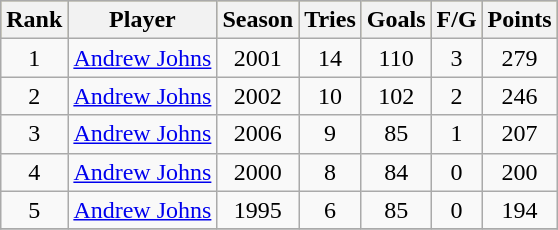<table class="wikitable" style="text-align: center; font-size:100%">
<tr bgcolor=#bdb76b>
<th>Rank</th>
<th>Player</th>
<th>Season</th>
<th>Tries</th>
<th>Goals</th>
<th>F/G</th>
<th>Points</th>
</tr>
<tr>
<td>1</td>
<td><a href='#'>Andrew Johns</a></td>
<td>2001</td>
<td>14</td>
<td>110</td>
<td>3</td>
<td>279</td>
</tr>
<tr>
<td>2</td>
<td><a href='#'>Andrew Johns</a></td>
<td>2002</td>
<td>10</td>
<td>102</td>
<td>2</td>
<td>246</td>
</tr>
<tr>
<td>3</td>
<td><a href='#'>Andrew Johns</a></td>
<td>2006</td>
<td>9</td>
<td>85</td>
<td>1</td>
<td>207</td>
</tr>
<tr>
<td>4</td>
<td><a href='#'>Andrew Johns</a></td>
<td>2000</td>
<td>8</td>
<td>84</td>
<td>0</td>
<td>200</td>
</tr>
<tr>
<td>5</td>
<td><a href='#'>Andrew Johns</a></td>
<td>1995</td>
<td>6</td>
<td>85</td>
<td>0</td>
<td>194</td>
</tr>
<tr>
</tr>
</table>
